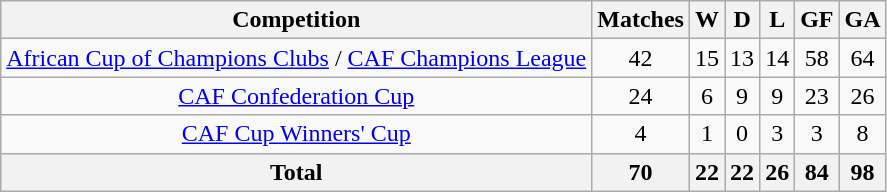<table class="wikitable sortable" style="text-align:center">
<tr>
<th>Competition</th>
<th>Matches</th>
<th>W</th>
<th>D</th>
<th>L</th>
<th>GF</th>
<th>GA</th>
</tr>
<tr>
<td><a href='#'>African Cup of Champions Clubs</a> / <a href='#'>CAF Champions League</a></td>
<td>42</td>
<td>15</td>
<td>13</td>
<td>14</td>
<td>58</td>
<td>64</td>
</tr>
<tr>
<td><a href='#'>CAF Confederation Cup</a></td>
<td>24</td>
<td>6</td>
<td>9</td>
<td>9</td>
<td>23</td>
<td>26</td>
</tr>
<tr>
<td><a href='#'>CAF Cup Winners' Cup</a></td>
<td>4</td>
<td>1</td>
<td>0</td>
<td>3</td>
<td>3</td>
<td>8</td>
</tr>
<tr>
<th><strong>Total</strong></th>
<th>70</th>
<th>22</th>
<th>22</th>
<th>26</th>
<th>84</th>
<th>98</th>
</tr>
</table>
